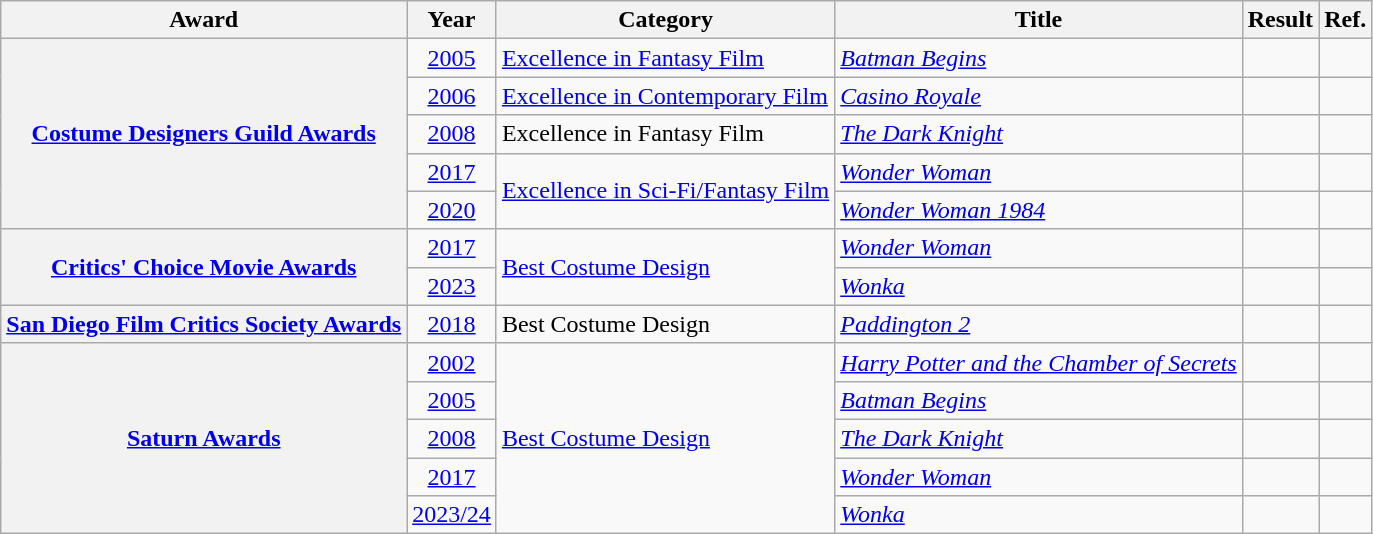<table class="wikitable sortable">
<tr>
<th scope="col">Award</th>
<th scope="col">Year</th>
<th scope="col">Category</th>
<th scope="col">Title</th>
<th scope="col">Result</th>
<th>Ref.</th>
</tr>
<tr>
<th rowspan="5" scope="row" style="text-align:center;"><a href='#'>Costume Designers Guild Awards</a></th>
<td style="text-align:center;"><a href='#'>2005</a></td>
<td><a href='#'>Excellence in Fantasy Film</a></td>
<td><em><a href='#'>Batman Begins</a></em></td>
<td></td>
<td style="text-align:center;"></td>
</tr>
<tr>
<td style="text-align:center;"><a href='#'>2006</a></td>
<td><a href='#'>Excellence in Contemporary Film</a></td>
<td><em><a href='#'>Casino Royale</a></em></td>
<td></td>
<td style="text-align:center;"></td>
</tr>
<tr>
<td style="text-align:center;"><a href='#'>2008</a></td>
<td>Excellence in Fantasy Film</td>
<td><em><a href='#'>The Dark Knight</a></em></td>
<td></td>
<td style="text-align:center;"></td>
</tr>
<tr>
<td style="text-align:center;"><a href='#'>2017</a></td>
<td rowspan="2"><a href='#'>Excellence in Sci-Fi/Fantasy Film</a></td>
<td><em><a href='#'>Wonder Woman</a></em></td>
<td></td>
<td style="text-align:center;"></td>
</tr>
<tr>
<td style="text-align:center;"><a href='#'>2020</a></td>
<td><em><a href='#'>Wonder Woman 1984</a></em></td>
<td></td>
<td style="text-align:center;"></td>
</tr>
<tr>
<th rowspan="2" scope="row" style="text-align:center;"><a href='#'>Critics' Choice Movie Awards</a></th>
<td style="text-align:center;"><a href='#'>2017</a></td>
<td rowspan="2"><a href='#'>Best Costume Design</a></td>
<td><em><a href='#'>Wonder Woman</a></em></td>
<td></td>
<td style="text-align:center;"></td>
</tr>
<tr>
<td style="text-align:center;"><a href='#'>2023</a></td>
<td><em><a href='#'>Wonka</a></em></td>
<td></td>
<td style="text-align:center;"></td>
</tr>
<tr>
<th scope="row" style="text-align:center;"><a href='#'>San Diego Film Critics Society Awards</a></th>
<td style="text-align:center;"><a href='#'>2018</a></td>
<td>Best Costume Design</td>
<td><em><a href='#'>Paddington 2</a></em></td>
<td></td>
<td style="text-align:center;"></td>
</tr>
<tr>
<th rowspan="5" scope="row" style="text-align:center;"><a href='#'>Saturn Awards</a></th>
<td style="text-align:center;"><a href='#'>2002</a></td>
<td rowspan="5"><a href='#'>Best Costume Design</a></td>
<td><em><a href='#'>Harry Potter and the Chamber of Secrets</a></em></td>
<td></td>
<td style="text-align:center;"></td>
</tr>
<tr>
<td style="text-align:center;"><a href='#'>2005</a></td>
<td><em><a href='#'>Batman Begins</a></em></td>
<td></td>
<td style="text-align:center;"></td>
</tr>
<tr>
<td style="text-align:center;"><a href='#'>2008</a></td>
<td><em><a href='#'>The Dark Knight</a></em></td>
<td></td>
<td style="text-align:center;"></td>
</tr>
<tr>
<td style="text-align:center;"><a href='#'>2017</a></td>
<td><em><a href='#'>Wonder Woman</a></em></td>
<td></td>
<td style="text-align:center;"></td>
</tr>
<tr>
<td style="text-align:center;"><a href='#'>2023/24</a></td>
<td><em><a href='#'>Wonka</a></em></td>
<td></td>
<td style="text-align:center;"></td>
</tr>
</table>
